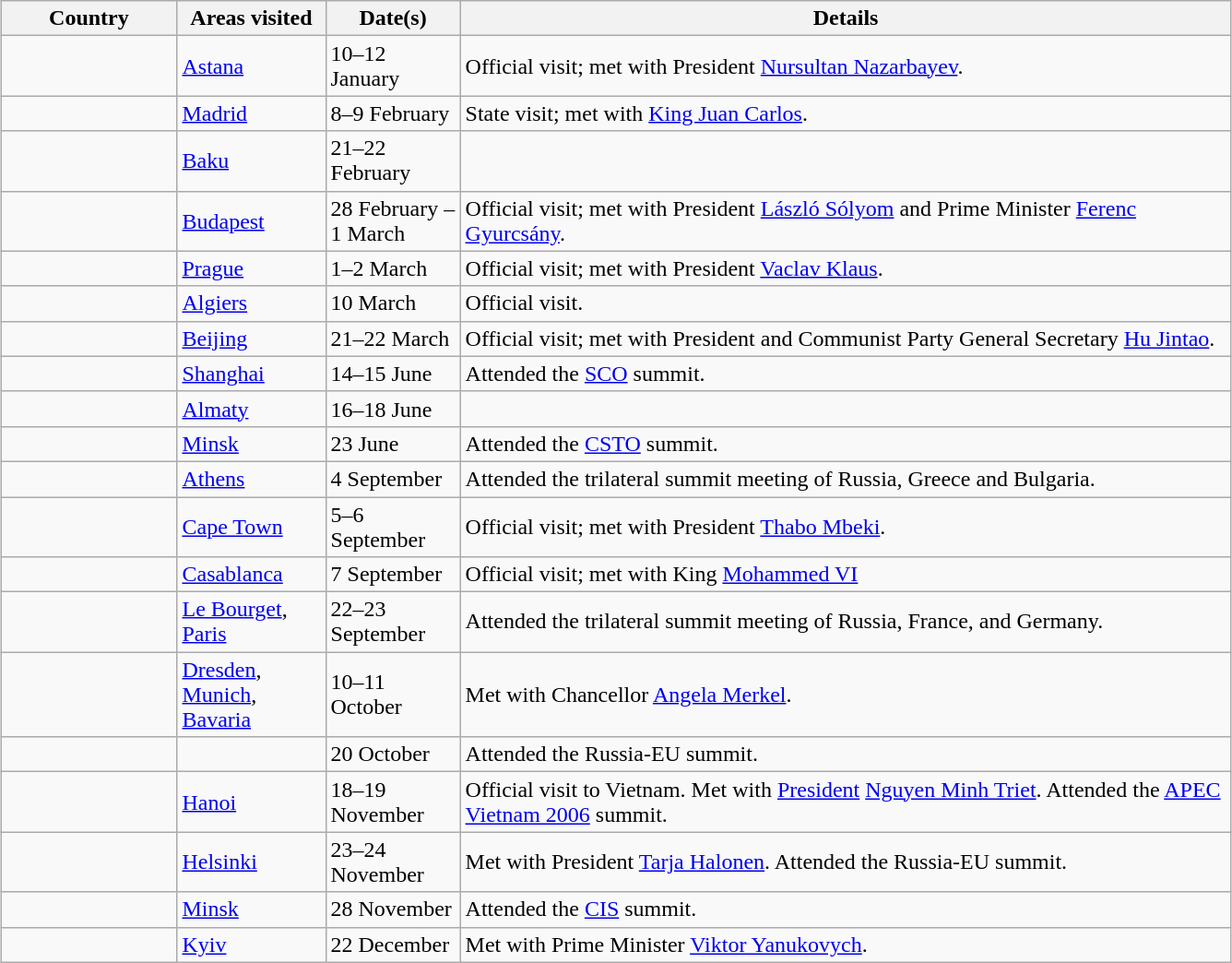<table class="wikitable sortable outercollapse" style="margin: 1em auto 1em auto">
<tr>
<th width=120>Country</th>
<th width=100>Areas visited</th>
<th width=90>Date(s)</th>
<th style="width:550px;" class="unsortable">Details</th>
</tr>
<tr>
<td></td>
<td><a href='#'>Astana</a></td>
<td>10–12 January</td>
<td>Official visit; met with President <a href='#'>Nursultan Nazarbayev</a>.</td>
</tr>
<tr>
<td></td>
<td><a href='#'>Madrid</a></td>
<td>8–9 February</td>
<td>State visit; met with <a href='#'>King Juan Carlos</a>.</td>
</tr>
<tr>
<td></td>
<td><a href='#'>Baku</a></td>
<td>21–22 February</td>
<td></td>
</tr>
<tr>
<td></td>
<td><a href='#'>Budapest</a></td>
<td>28 February – 1 March</td>
<td>Official visit; met with President <a href='#'>László Sólyom</a> and Prime Minister <a href='#'>Ferenc Gyurcsány</a>.</td>
</tr>
<tr>
<td></td>
<td><a href='#'>Prague</a></td>
<td>1–2 March</td>
<td>Official visit; met with President <a href='#'>Vaclav Klaus</a>.</td>
</tr>
<tr>
<td></td>
<td><a href='#'>Algiers</a></td>
<td>10 March</td>
<td>Official visit.</td>
</tr>
<tr>
<td></td>
<td><a href='#'>Beijing</a></td>
<td>21–22 March</td>
<td>Official visit; met with President and Communist Party General Secretary <a href='#'>Hu Jintao</a>.</td>
</tr>
<tr>
<td></td>
<td><a href='#'>Shanghai</a></td>
<td>14–15 June</td>
<td>Attended the <a href='#'>SCO</a> summit.</td>
</tr>
<tr>
<td></td>
<td><a href='#'>Almaty</a></td>
<td>16–18 June</td>
<td></td>
</tr>
<tr>
<td></td>
<td><a href='#'>Minsk</a></td>
<td>23 June</td>
<td>Attended the <a href='#'>CSTO</a> summit.</td>
</tr>
<tr>
<td></td>
<td><a href='#'>Athens</a></td>
<td>4 September</td>
<td>Attended the trilateral summit meeting of Russia, Greece and Bulgaria.</td>
</tr>
<tr>
<td></td>
<td><a href='#'>Cape Town</a></td>
<td>5–6 September</td>
<td>Official visit; met with President <a href='#'>Thabo Mbeki</a>.</td>
</tr>
<tr>
<td></td>
<td><a href='#'>Casablanca</a></td>
<td>7 September</td>
<td>Official visit; met with King <a href='#'>Mohammed VI</a></td>
</tr>
<tr>
<td></td>
<td><a href='#'>Le Bourget</a>, <a href='#'>Paris</a></td>
<td>22–23 September</td>
<td>Attended the trilateral summit meeting of Russia, France, and Germany.</td>
</tr>
<tr>
<td></td>
<td><a href='#'>Dresden</a>, <a href='#'>Munich</a>, <a href='#'>Bavaria</a></td>
<td>10–11 October</td>
<td>Met with Chancellor <a href='#'>Angela Merkel</a>.</td>
</tr>
<tr>
<td></td>
<td></td>
<td>20 October</td>
<td>Attended the Russia-EU summit.</td>
</tr>
<tr>
<td></td>
<td><a href='#'>Hanoi</a></td>
<td>18–19 November</td>
<td>Official visit to Vietnam. Met with <a href='#'>President</a> <a href='#'>Nguyen Minh Triet</a>. Attended the <a href='#'>APEC Vietnam 2006</a> summit.</td>
</tr>
<tr>
<td></td>
<td><a href='#'>Helsinki</a></td>
<td>23–24 November</td>
<td>Met with President <a href='#'>Tarja Halonen</a>. Attended the Russia-EU summit.</td>
</tr>
<tr>
<td></td>
<td><a href='#'>Minsk</a></td>
<td>28 November</td>
<td>Attended the <a href='#'>CIS</a> summit.</td>
</tr>
<tr>
<td></td>
<td><a href='#'>Kyiv</a></td>
<td>22 December</td>
<td>Met with Prime Minister <a href='#'>Viktor Yanukovych</a>.</td>
</tr>
</table>
